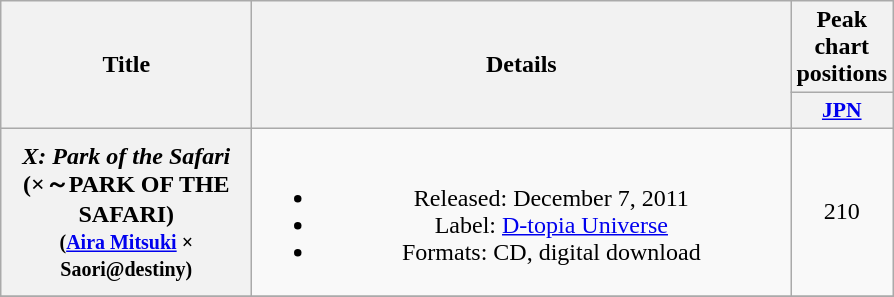<table class="wikitable plainrowheaders" style="text-align:center;">
<tr>
<th scope="col" rowspan="2" style="width:10em">Title</th>
<th scope="col" rowspan="2" style="width:22em">Details</th>
<th scope="col" colspan="1">Peak chart positions</th>
</tr>
<tr>
<th scope="col" style="width:3em;font-size:90%;"><a href='#'>JPN</a></th>
</tr>
<tr>
<th scope="row"><em>X: Park of the Safari</em> <br> (×～PARK OF THE SAFARI) <br> <small>(<a href='#'>Aira Mitsuki</a> × Saori@destiny)</small></th>
<td><br><ul><li>Released: December 7, 2011</li><li>Label: <a href='#'>D-topia Universe</a></li><li>Formats: CD, digital download</li></ul></td>
<td>210</td>
</tr>
<tr>
</tr>
</table>
